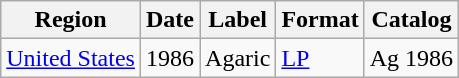<table class="wikitable">
<tr>
<th>Region</th>
<th>Date</th>
<th>Label</th>
<th>Format</th>
<th>Catalog</th>
</tr>
<tr>
<td><a href='#'>United States</a></td>
<td>1986</td>
<td>Agaric</td>
<td><a href='#'>LP</a></td>
<td>Ag 1986</td>
</tr>
</table>
